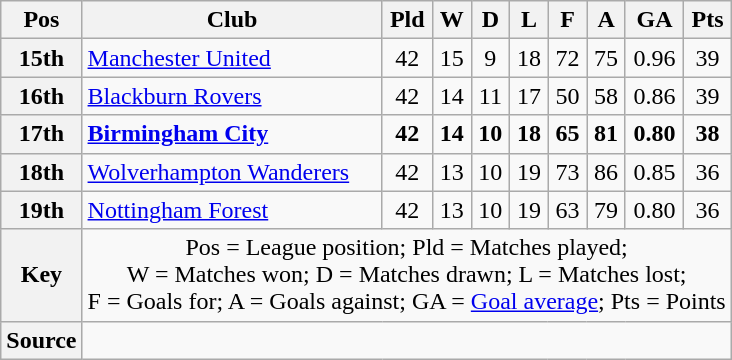<table class="wikitable" style="text-align:center">
<tr>
<th scope="col">Pos</th>
<th scope="col">Club</th>
<th scope="col">Pld</th>
<th scope="col">W</th>
<th scope="col">D</th>
<th scope="col">L</th>
<th scope="col">F</th>
<th scope="col">A</th>
<th scope="col">GA</th>
<th scope="col">Pts</th>
</tr>
<tr>
<th scope="row">15th</th>
<td align="left"><a href='#'>Manchester United</a></td>
<td>42</td>
<td>15</td>
<td>9</td>
<td>18</td>
<td>72</td>
<td>75</td>
<td>0.96</td>
<td>39</td>
</tr>
<tr>
<th scope="row">16th</th>
<td align="left"><a href='#'>Blackburn Rovers</a></td>
<td>42</td>
<td>14</td>
<td>11</td>
<td>17</td>
<td>50</td>
<td>58</td>
<td>0.86</td>
<td>39</td>
</tr>
<tr style="font-weight:bold">
<th scope="row">17th</th>
<td align="left"><a href='#'>Birmingham City</a></td>
<td>42</td>
<td>14</td>
<td>10</td>
<td>18</td>
<td>65</td>
<td>81</td>
<td>0.80</td>
<td>38</td>
</tr>
<tr>
<th scope="row">18th</th>
<td align="left"><a href='#'>Wolverhampton Wanderers</a></td>
<td>42</td>
<td>13</td>
<td>10</td>
<td>19</td>
<td>73</td>
<td>86</td>
<td>0.85</td>
<td>36</td>
</tr>
<tr>
<th scope="row">19th</th>
<td align="left"><a href='#'>Nottingham Forest</a></td>
<td>42</td>
<td>13</td>
<td>10</td>
<td>19</td>
<td>63</td>
<td>79</td>
<td>0.80</td>
<td>36</td>
</tr>
<tr>
<th scope="row">Key</th>
<td colspan="9">Pos = League position; Pld = Matches played;<br>W = Matches won; D = Matches drawn; L = Matches lost;<br>F = Goals for; A = Goals against; GA = <a href='#'>Goal average</a>; Pts = Points</td>
</tr>
<tr>
<th scope="row">Source</th>
<td colspan="9"></td>
</tr>
</table>
